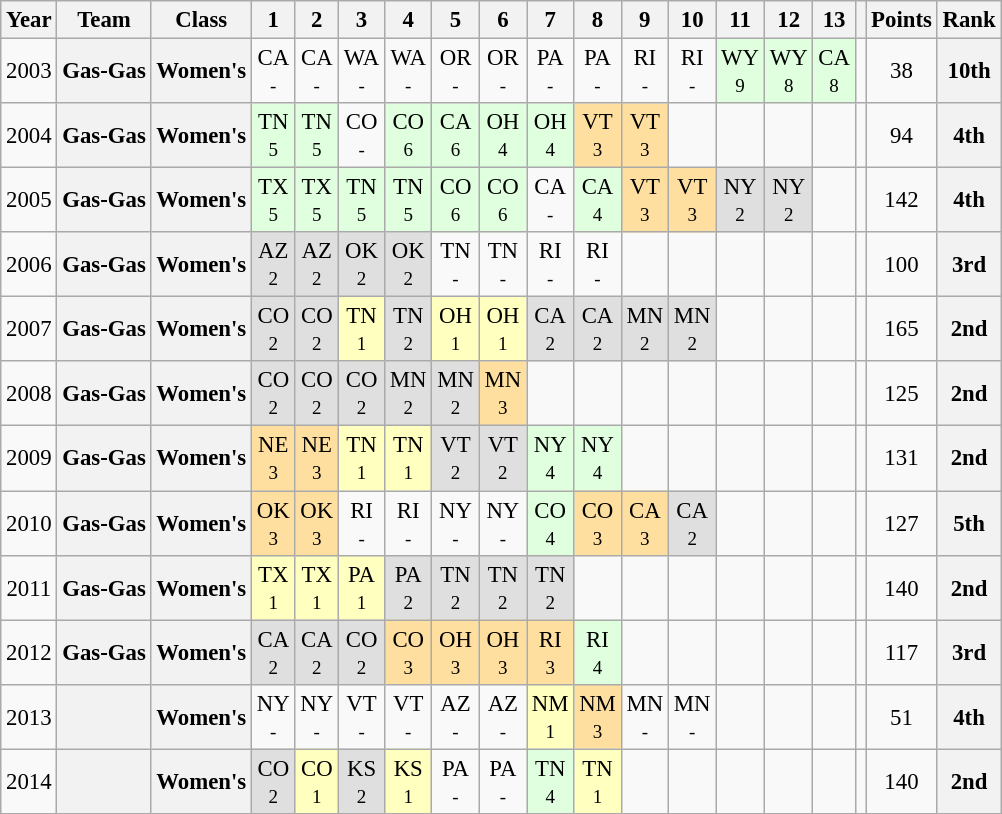<table class="wikitable" style="text-align:center; font-size:95%">
<tr>
<th>Year</th>
<th>Team</th>
<th>Class</th>
<th>1</th>
<th>2</th>
<th>3</th>
<th>4</th>
<th>5</th>
<th>6</th>
<th>7</th>
<th>8</th>
<th>9</th>
<th>10</th>
<th>11</th>
<th>12</th>
<th>13</th>
<th></th>
<th>Points</th>
<th>Rank</th>
</tr>
<tr>
<td>2003</td>
<th>Gas-Gas</th>
<th>Women's</th>
<td>CA<br><small>-</small></td>
<td>CA<br><small>-</small></td>
<td>WA<br><small>-</small></td>
<td>WA<br><small>-</small></td>
<td>OR<br><small>-</small></td>
<td>OR<br><small>-</small></td>
<td>PA<br><small>-</small></td>
<td>PA<br><small>-</small></td>
<td>RI<br><small>-</small></td>
<td>RI<br><small>-</small></td>
<td style="background:#DFFFDF;">WY<br><small>9</small></td>
<td style="background:#DFFFDF;">WY<br><small>8</small></td>
<td style="background:#DFFFDF;">CA<br><small>8</small></td>
<td></td>
<td>38</td>
<th>10th</th>
</tr>
<tr>
<td>2004</td>
<th>Gas-Gas</th>
<th>Women's</th>
<td style="background:#DFFFDF;">TN<br><small>5</small></td>
<td style="background:#DFFFDF;">TN<br><small>5</small></td>
<td>CO<br><small>-</small></td>
<td style="background:#DFFFDF;">CO<br><small>6</small></td>
<td style="background:#DFFFDF;">CA<br><small>6</small></td>
<td style="background:#DFFFDF;">OH<br><small>4</small></td>
<td style="background:#DFFFDF;">OH<br><small>4</small></td>
<td style="background:#FFDF9F;">VT<br><small>3</small></td>
<td style="background:#FFDF9F;">VT<br><small>3</small></td>
<td></td>
<td></td>
<td></td>
<td></td>
<td></td>
<td>94</td>
<th>4th</th>
</tr>
<tr>
<td>2005</td>
<th>Gas-Gas</th>
<th>Women's</th>
<td style="background:#DFFFDF;">TX<br><small>5</small></td>
<td style="background:#DFFFDF;">TX<br><small>5</small></td>
<td style="background:#DFFFDF;">TN<br><small>5</small></td>
<td style="background:#DFFFDF;">TN<br><small>5</small></td>
<td style="background:#DFFFDF;">CO<br><small>6</small></td>
<td style="background:#DFFFDF;">CO<br><small>6</small></td>
<td>CA<br><small>-</small></td>
<td style="background:#DFFFDF;">CA<br><small>4</small></td>
<td style="background:#FFDF9F;">VT<br><small>3</small></td>
<td style="background:#FFDF9F;">VT<br><small>3</small></td>
<td style="background:#DFDFDF;">NY<br><small>2</small></td>
<td style="background:#DFDFDF;">NY<br><small>2</small></td>
<td></td>
<td></td>
<td>142</td>
<th>4th</th>
</tr>
<tr>
<td>2006</td>
<th>Gas-Gas</th>
<th>Women's</th>
<td style="background:#DFDFDF;">AZ<br><small>2</small></td>
<td style="background:#DFDFDF;">AZ<br><small>2</small></td>
<td style="background:#DFDFDF;">OK<br><small>2</small></td>
<td style="background:#DFDFDF;">OK<br><small>2</small></td>
<td>TN<br><small>-</small></td>
<td>TN<br><small>-</small></td>
<td>RI<br><small>-</small></td>
<td>RI<br><small>-</small></td>
<td></td>
<td></td>
<td></td>
<td></td>
<td></td>
<td></td>
<td>100</td>
<th>3rd</th>
</tr>
<tr>
<td>2007</td>
<th>Gas-Gas</th>
<th>Women's</th>
<td style="background:#DFDFDF;">CO<br><small>2</small></td>
<td style="background:#DFDFDF;">CO<br><small>2</small></td>
<td style="background:#FFFFBF;">TN<br><small>1</small></td>
<td style="background:#DFDFDF;">TN<br><small>2</small></td>
<td style="background:#FFFFBF;">OH<br><small>1</small></td>
<td style="background:#FFFFBF;">OH<br><small>1</small></td>
<td style="background:#DFDFDF;">CA<br><small>2</small></td>
<td style="background:#DFDFDF;">CA<br><small>2</small></td>
<td style="background:#DFDFDF;">MN<br><small>2</small></td>
<td style="background:#DFDFDF;">MN<br><small>2</small></td>
<td></td>
<td></td>
<td></td>
<td></td>
<td>165</td>
<th>2nd</th>
</tr>
<tr>
<td>2008</td>
<th>Gas-Gas</th>
<th>Women's</th>
<td style="background:#DFDFDF;">CO<br><small>2</small></td>
<td style="background:#DFDFDF;">CO<br><small>2</small></td>
<td style="background:#DFDFDF;">CO<br><small>2</small></td>
<td style="background:#DFDFDF;">MN<br><small>2</small></td>
<td style="background:#DFDFDF;">MN<br><small>2</small></td>
<td style="background:#FFDF9F;">MN<br><small>3</small></td>
<td></td>
<td></td>
<td></td>
<td></td>
<td></td>
<td></td>
<td></td>
<td></td>
<td>125</td>
<th>2nd</th>
</tr>
<tr>
<td>2009</td>
<th>Gas-Gas</th>
<th>Women's</th>
<td style="background:#FFDF9F;">NE<br><small>3</small></td>
<td style="background:#FFDF9F;">NE<br><small>3</small></td>
<td style="background:#FFFFBF;">TN<br><small>1</small></td>
<td style="background:#FFFFBF;">TN<br><small>1</small></td>
<td style="background:#DFDFDF;">VT<br><small>2</small></td>
<td style="background:#DFDFDF;">VT<br><small>2</small></td>
<td style="background:#DFFFDF;">NY<br><small>4</small></td>
<td style="background:#DFFFDF;">NY<br><small>4</small></td>
<td></td>
<td></td>
<td></td>
<td></td>
<td></td>
<td></td>
<td>131</td>
<th>2nd</th>
</tr>
<tr>
<td>2010</td>
<th>Gas-Gas</th>
<th>Women's</th>
<td style="background:#FFDF9F;">OK<br><small>3</small></td>
<td style="background:#FFDF9F;">OK<br><small>3</small></td>
<td>RI<br><small>-</small></td>
<td>RI<br><small>-</small></td>
<td>NY<br><small>-</small></td>
<td>NY<br><small>-</small></td>
<td style="background:#DFFFDF;">CO<br><small>4</small></td>
<td style="background:#FFDF9F;">CO<br><small>3</small></td>
<td style="background:#FFDF9F;">CA<br><small>3</small></td>
<td style="background:#DFDFDF;">CA<br><small>2</small></td>
<td></td>
<td></td>
<td></td>
<td></td>
<td>127</td>
<th>5th</th>
</tr>
<tr>
<td>2011</td>
<th>Gas-Gas</th>
<th>Women's</th>
<td style="background:#FFFFBF;">TX<br><small>1</small></td>
<td style="background:#FFFFBF;">TX<br><small>1</small></td>
<td style="background:#FFFFBF;">PA<br><small>1</small></td>
<td style="background:#DFDFDF;">PA<br><small>2</small></td>
<td style="background:#DFDFDF;">TN<br><small>2</small></td>
<td style="background:#DFDFDF;">TN<br><small>2</small></td>
<td style="background:#DFDFDF;">TN<br><small>2</small></td>
<td></td>
<td></td>
<td></td>
<td></td>
<td></td>
<td></td>
<td></td>
<td>140</td>
<th>2nd</th>
</tr>
<tr>
<td>2012</td>
<th>Gas-Gas</th>
<th>Women's</th>
<td style="background:#DFDFDF;">CA<br><small>2</small></td>
<td style="background:#DFDFDF;">CA<br><small>2</small></td>
<td style="background:#DFDFDF;">CO<br><small>2</small></td>
<td style="background:#FFDF9F;">CO<br><small>3</small></td>
<td style="background:#FFDF9F;">OH<br><small>3</small></td>
<td style="background:#FFDF9F;">OH<br><small>3</small></td>
<td style="background:#FFDF9F;">RI<br><small>3</small></td>
<td style="background:#DFFFDF;">RI<br><small>4</small></td>
<td></td>
<td></td>
<td></td>
<td></td>
<td></td>
<td></td>
<td>117</td>
<th>3rd</th>
</tr>
<tr>
<td>2013</td>
<th></th>
<th>Women's</th>
<td>NY<br><small>-</small></td>
<td>NY<br><small>-</small></td>
<td>VT<br><small>-</small></td>
<td>VT<br><small>-</small></td>
<td>AZ<br><small>-</small></td>
<td>AZ<br><small>-</small></td>
<td style="background:#FFFFBF;">NM<br><small>1</small></td>
<td style="background:#FFDF9F;">NM<br><small>3</small></td>
<td>MN<br><small>-</small></td>
<td>MN<br><small>-</small></td>
<td></td>
<td></td>
<td></td>
<td></td>
<td>51</td>
<th>4th</th>
</tr>
<tr>
<td>2014</td>
<th></th>
<th>Women's</th>
<td style="background:#DFDFDF;">CO<br><small>2</small></td>
<td style="background:#FFFFBF;">CO<br><small>1</small></td>
<td style="background:#DFDFDF;">KS<br><small>2</small></td>
<td style="background:#FFFFBF;">KS<br><small>1</small></td>
<td>PA<br><small>-</small></td>
<td>PA<br><small>-</small></td>
<td style="background:#DFFFDF;">TN<br><small>4</small></td>
<td style="background:#FFFFBF;">TN<br><small>1</small></td>
<td></td>
<td></td>
<td></td>
<td></td>
<td></td>
<td></td>
<td>140</td>
<th>2nd</th>
</tr>
</table>
